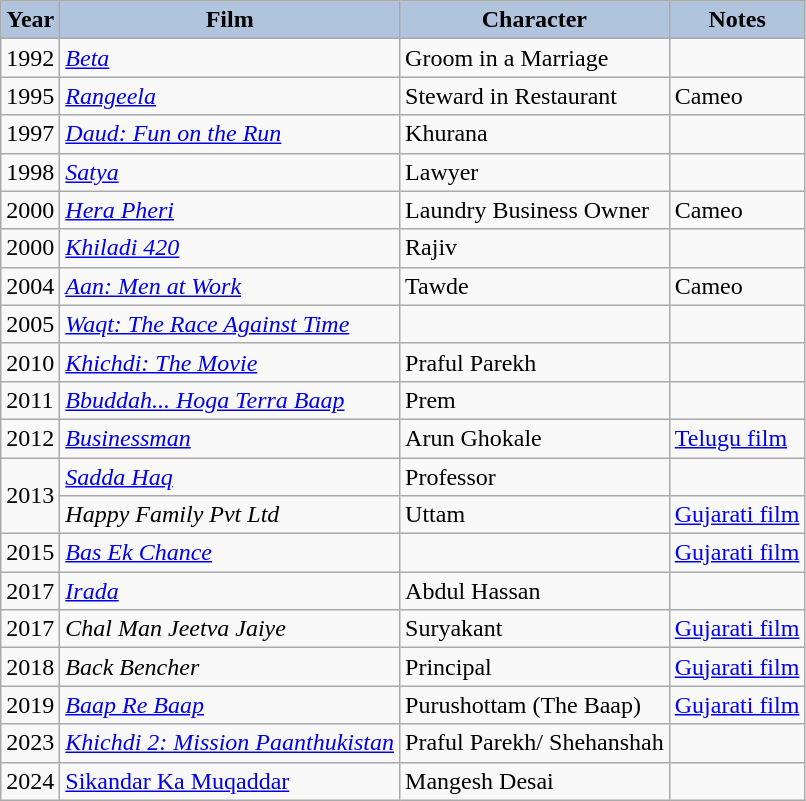<table class="wikitable sortable">
<tr>
<th style="background:#B0C4DE;">Year</th>
<th style="background:#B0C4DE;">Film</th>
<th style="background:#B0C4DE;">Character</th>
<th style="background:#B0C4DE;">Notes</th>
</tr>
<tr>
<td>1992</td>
<td><em><a href='#'>Beta</a></em></td>
<td>Groom in a Marriage</td>
<td></td>
</tr>
<tr>
<td>1995</td>
<td><em><a href='#'>Rangeela</a></em></td>
<td>Steward in Restaurant</td>
<td>Cameo</td>
</tr>
<tr>
<td>1997</td>
<td><em><a href='#'>Daud: Fun on the Run</a></em></td>
<td>Khurana</td>
<td></td>
</tr>
<tr>
<td>1998</td>
<td><em><a href='#'>Satya</a></em></td>
<td>Lawyer</td>
<td></td>
</tr>
<tr>
<td>2000</td>
<td><em><a href='#'>Hera Pheri</a></em></td>
<td>Laundry Business Owner</td>
<td>Cameo</td>
</tr>
<tr>
<td>2000</td>
<td><em><a href='#'>Khiladi 420</a></em></td>
<td>Rajiv</td>
<td></td>
</tr>
<tr>
<td>2004</td>
<td><em><a href='#'>Aan: Men at Work</a></em></td>
<td>Tawde</td>
<td>Cameo</td>
</tr>
<tr>
<td>2005</td>
<td><em><a href='#'>Waqt: The Race Against Time</a></em></td>
<td></td>
<td></td>
</tr>
<tr>
<td>2010</td>
<td><em><a href='#'>Khichdi: The Movie</a></em></td>
<td>Praful Parekh</td>
<td></td>
</tr>
<tr>
<td>2011</td>
<td><em><a href='#'>Bbuddah... Hoga Terra Baap</a></em></td>
<td>Prem</td>
<td></td>
</tr>
<tr>
<td>2012</td>
<td><em><a href='#'>Businessman</a></em></td>
<td>Arun Ghokale</td>
<td><a href='#'>Telugu film</a></td>
</tr>
<tr>
<td rowspan="2">2013</td>
<td><em><a href='#'>Sadda Haq</a></em></td>
<td>Professor</td>
<td></td>
</tr>
<tr>
<td><em>Happy Family Pvt Ltd</em></td>
<td>Uttam</td>
<td><a href='#'>Gujarati film</a></td>
</tr>
<tr>
<td>2015</td>
<td><em><a href='#'>Bas Ek Chance</a></em></td>
<td></td>
<td><a href='#'>Gujarati film</a></td>
</tr>
<tr>
<td>2017</td>
<td><em><a href='#'>Irada</a></em></td>
<td>Abdul Hassan</td>
<td></td>
</tr>
<tr>
<td>2017</td>
<td><em>Chal Man Jeetva Jaiye</em></td>
<td>Suryakant</td>
<td><a href='#'>Gujarati film</a></td>
</tr>
<tr>
<td>2018</td>
<td><em>Back Bencher</em></td>
<td>Principal</td>
<td><a href='#'>Gujarati film</a></td>
</tr>
<tr>
<td>2019</td>
<td><a href='#'><em>Baap Re Baap</em></a></td>
<td>Purushottam (The Baap)</td>
<td><a href='#'>Gujarati film</a></td>
</tr>
<tr>
<td>2023</td>
<td><em><a href='#'>Khichdi 2: Mission Paanthukistan</a></em></td>
<td>Praful Parekh/ Shehanshah</td>
<td></td>
</tr>
<tr>
<td>2024</td>
<td><a href='#'>Sikandar Ka Muqaddar</a></td>
<td>Mangesh Desai</td>
<td></td>
</tr>
</table>
